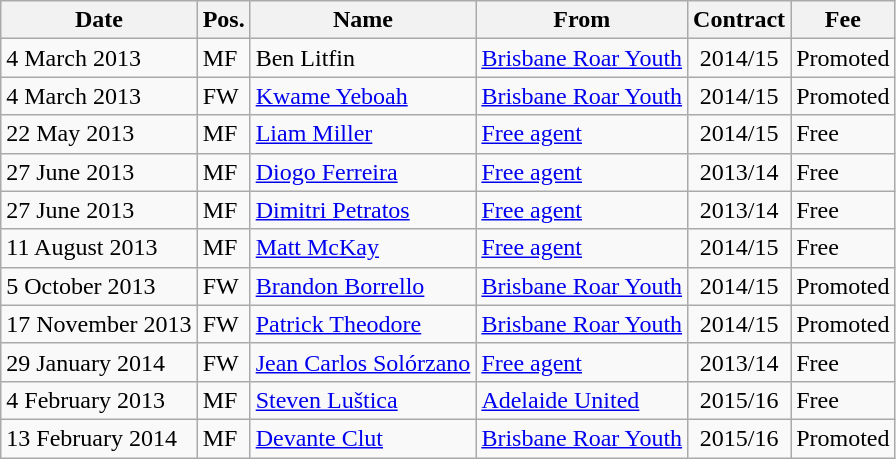<table class="wikitable sortable">
<tr>
<th>Date</th>
<th>Pos.</th>
<th>Name</th>
<th>From</th>
<th>Contract</th>
<th>Fee</th>
</tr>
<tr>
<td>4 March 2013</td>
<td>MF</td>
<td> Ben Litfin</td>
<td><a href='#'>Brisbane Roar Youth</a></td>
<td style="text-align:center;">2014/15</td>
<td>Promoted</td>
</tr>
<tr>
<td>4 March 2013</td>
<td>FW</td>
<td> <a href='#'>Kwame Yeboah</a></td>
<td><a href='#'>Brisbane Roar Youth</a></td>
<td style="text-align:center;">2014/15</td>
<td>Promoted</td>
</tr>
<tr>
<td>22 May 2013</td>
<td>MF</td>
<td> <a href='#'>Liam Miller</a></td>
<td><a href='#'>Free agent</a></td>
<td style="text-align:center;">2014/15</td>
<td>Free</td>
</tr>
<tr>
<td>27 June 2013</td>
<td>MF</td>
<td> <a href='#'>Diogo Ferreira</a></td>
<td><a href='#'>Free agent</a></td>
<td style="text-align:center;">2013/14</td>
<td>Free</td>
</tr>
<tr>
<td>27 June 2013</td>
<td>MF</td>
<td> <a href='#'>Dimitri Petratos</a></td>
<td><a href='#'>Free agent</a></td>
<td style="text-align:center;">2013/14</td>
<td>Free</td>
</tr>
<tr>
<td>11 August 2013</td>
<td>MF</td>
<td> <a href='#'>Matt McKay</a></td>
<td><a href='#'>Free agent</a></td>
<td style="text-align:center;">2014/15</td>
<td>Free</td>
</tr>
<tr>
<td>5 October 2013</td>
<td>FW</td>
<td> <a href='#'>Brandon Borrello</a></td>
<td><a href='#'>Brisbane Roar Youth</a></td>
<td style="text-align:center;">2014/15</td>
<td>Promoted</td>
</tr>
<tr>
<td>17 November 2013</td>
<td>FW</td>
<td> <a href='#'>Patrick Theodore</a></td>
<td><a href='#'>Brisbane Roar Youth</a></td>
<td style="text-align:center;">2014/15</td>
<td>Promoted</td>
</tr>
<tr>
<td>29 January 2014</td>
<td>FW</td>
<td> <a href='#'>Jean Carlos Solórzano</a></td>
<td><a href='#'>Free agent</a></td>
<td style="text-align:center;">2013/14</td>
<td>Free</td>
</tr>
<tr>
<td>4 February 2013</td>
<td>MF</td>
<td> <a href='#'>Steven Luštica</a></td>
<td> <a href='#'>Adelaide United</a></td>
<td align="center">2015/16</td>
<td>Free</td>
</tr>
<tr>
<td>13 February 2014</td>
<td>MF</td>
<td> <a href='#'>Devante Clut</a></td>
<td><a href='#'>Brisbane Roar Youth</a></td>
<td style="text-align:center;">2015/16</td>
<td>Promoted</td>
</tr>
</table>
